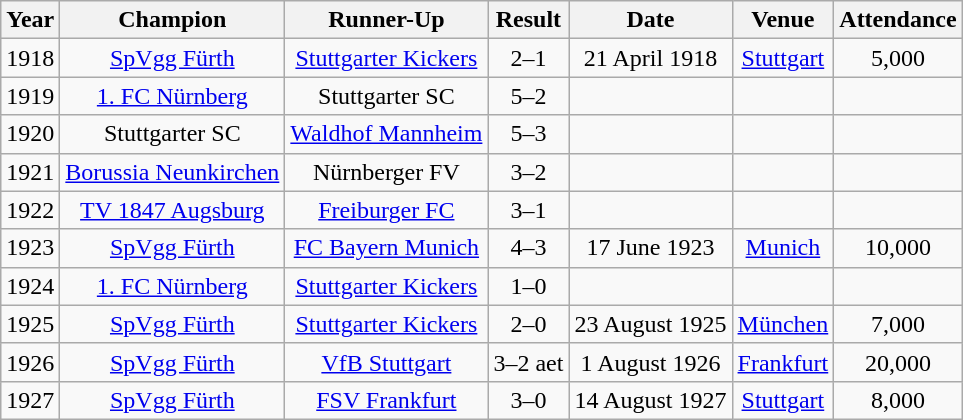<table class=wikitable>
<tr>
<th>Year</th>
<th style="text-align:center">Champion</th>
<th style="text-align:center">Runner-Up</th>
<th style="text-align:center">Result</th>
<th style="text-align:center">Date</th>
<th style="text-align:center">Venue</th>
<th style="text-align:center">Attendance</th>
</tr>
<tr align="center">
<td>1918</td>
<td><a href='#'>SpVgg Fürth</a></td>
<td><a href='#'>Stuttgarter Kickers</a></td>
<td>2–1</td>
<td>21 April 1918</td>
<td><a href='#'>Stuttgart</a></td>
<td>5,000</td>
</tr>
<tr align="center">
<td>1919</td>
<td><a href='#'>1. FC Nürnberg</a></td>
<td>Stuttgarter SC</td>
<td>5–2</td>
<td></td>
<td></td>
<td></td>
</tr>
<tr align="center">
<td>1920</td>
<td>Stuttgarter SC</td>
<td><a href='#'>Waldhof Mannheim</a></td>
<td>5–3</td>
<td></td>
<td></td>
<td></td>
</tr>
<tr align="center">
<td>1921</td>
<td><a href='#'>Borussia Neunkirchen</a></td>
<td>Nürnberger FV</td>
<td>3–2</td>
<td></td>
<td></td>
<td></td>
</tr>
<tr align="center">
<td>1922</td>
<td><a href='#'>TV 1847 Augsburg</a></td>
<td><a href='#'>Freiburger FC</a></td>
<td>3–1</td>
<td></td>
<td></td>
<td></td>
</tr>
<tr align="center">
<td>1923</td>
<td><a href='#'>SpVgg Fürth</a></td>
<td><a href='#'>FC Bayern Munich</a></td>
<td>4–3</td>
<td>17 June 1923</td>
<td><a href='#'>Munich</a></td>
<td>10,000</td>
</tr>
<tr align="center">
<td>1924</td>
<td><a href='#'>1. FC Nürnberg</a></td>
<td><a href='#'>Stuttgarter Kickers</a></td>
<td>1–0</td>
<td></td>
<td></td>
<td></td>
</tr>
<tr align="center">
<td>1925</td>
<td><a href='#'>SpVgg Fürth</a></td>
<td><a href='#'>Stuttgarter Kickers</a></td>
<td>2–0</td>
<td>23 August 1925</td>
<td><a href='#'>München</a></td>
<td>7,000</td>
</tr>
<tr align="center">
<td>1926</td>
<td><a href='#'>SpVgg Fürth</a></td>
<td><a href='#'>VfB Stuttgart</a></td>
<td>3–2 aet</td>
<td>1 August 1926</td>
<td><a href='#'>Frankfurt</a></td>
<td>20,000</td>
</tr>
<tr align="center">
<td>1927</td>
<td><a href='#'>SpVgg Fürth</a></td>
<td><a href='#'>FSV Frankfurt</a></td>
<td>3–0</td>
<td>14 August 1927</td>
<td><a href='#'>Stuttgart</a></td>
<td>8,000</td>
</tr>
</table>
